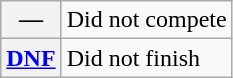<table class="wikitable">
<tr>
<th scope="row">—</th>
<td>Did not compete</td>
</tr>
<tr>
<th scope="row"><a href='#'>DNF</a></th>
<td>Did not finish</td>
</tr>
</table>
